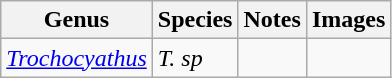<table class="wikitable">
<tr>
<th>Genus</th>
<th>Species</th>
<th>Notes</th>
<th>Images</th>
</tr>
<tr>
<td><em><a href='#'>Trochocyathus</a></em></td>
<td><em>T. sp</em></td>
<td></td>
<td></td>
</tr>
</table>
